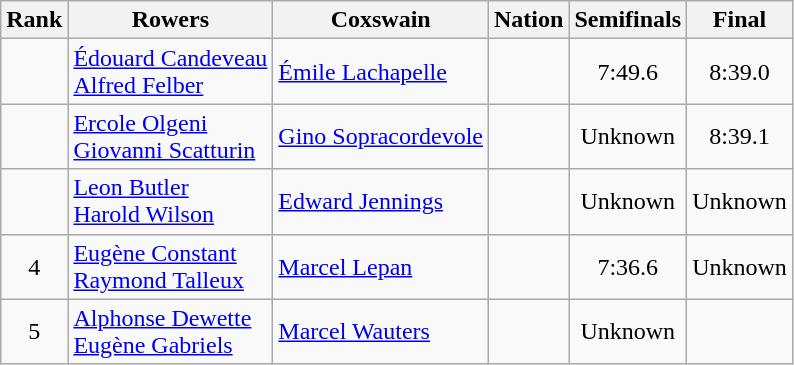<table class="wikitable sortable" style="text-align:center">
<tr>
<th>Rank</th>
<th>Rowers</th>
<th>Coxswain</th>
<th>Nation</th>
<th>Semifinals</th>
<th>Final</th>
</tr>
<tr>
<td></td>
<td align=left><a href='#'>Édouard Candeveau</a> <br> <a href='#'>Alfred Felber</a></td>
<td align=left><a href='#'>Émile Lachapelle</a></td>
<td align=left></td>
<td>7:49.6</td>
<td>8:39.0</td>
</tr>
<tr>
<td></td>
<td align=left><a href='#'>Ercole Olgeni</a> <br> <a href='#'>Giovanni Scatturin</a></td>
<td align=left><a href='#'>Gino Sopracordevole</a></td>
<td align=left></td>
<td data-sort-value=8:00.00>Unknown</td>
<td>8:39.1</td>
</tr>
<tr>
<td></td>
<td align=left><a href='#'>Leon Butler</a> <br> <a href='#'>Harold Wilson</a></td>
<td align=left><a href='#'>Edward Jennings</a></td>
<td align=left></td>
<td data-sort-value=8:00.00>Unknown</td>
<td data-sort-value=9:00.00>Unknown</td>
</tr>
<tr>
<td>4</td>
<td align=left><a href='#'>Eugène Constant</a> <br> <a href='#'>Raymond Talleux</a></td>
<td align=left><a href='#'>Marcel Lepan</a></td>
<td align=left></td>
<td>7:36.6</td>
<td data-sort-value=9:99.99>Unknown</td>
</tr>
<tr>
<td>5</td>
<td align=left><a href='#'>Alphonse Dewette</a> <br> <a href='#'>Eugène Gabriels</a></td>
<td align=left><a href='#'>Marcel Wauters</a></td>
<td align=left></td>
<td data-sort-value=9:00.00>Unknown</td>
<td></td>
</tr>
</table>
